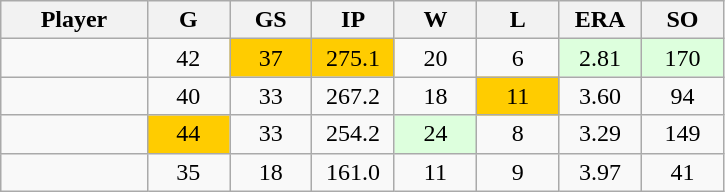<table class="wikitable sortable">
<tr>
<th bgcolor="#DDDDFF" width="16%">Player</th>
<th bgcolor="#DDDDFF" width="9%">G</th>
<th bgcolor="#DDDDFF" width="9%">GS</th>
<th bgcolor="#DDDDFF" width="9%">IP</th>
<th bgcolor="#DDDDFF" width="9%">W</th>
<th bgcolor="#DDDDFF" width="9%">L</th>
<th bgcolor="#DDDDFF" width="9%">ERA</th>
<th bgcolor="#DDDDFF" width="9%">SO</th>
</tr>
<tr align="center">
<td></td>
<td>42</td>
<td bgcolor=#ffcc00>37</td>
<td bgcolor=#ffcc00>275.1</td>
<td>20</td>
<td>6</td>
<td bgcolor=#DDFFDD>2.81</td>
<td bgcolor=#DDFFDD>170</td>
</tr>
<tr align="center">
<td></td>
<td>40</td>
<td>33</td>
<td>267.2</td>
<td>18</td>
<td bgcolor=#ffcc00>11</td>
<td>3.60</td>
<td>94</td>
</tr>
<tr align="center">
<td></td>
<td bgcolor=#ffcc00>44</td>
<td>33</td>
<td>254.2</td>
<td bgcolor=#DDFFDD>24</td>
<td>8</td>
<td>3.29</td>
<td>149</td>
</tr>
<tr align="center">
<td></td>
<td>35</td>
<td>18</td>
<td>161.0</td>
<td>11</td>
<td>9</td>
<td>3.97</td>
<td>41</td>
</tr>
</table>
